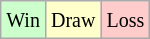<table class="wikitable">
<tr>
<td style="background-color: #CCFFCC;"><small>Win</small></td>
<td style="background-color: #FFFFCC;"><small>Draw</small></td>
<td style="background-color: #FFCCCC;"><small>Loss</small></td>
</tr>
</table>
